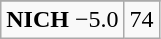<table class="wikitable">
<tr align="center">
</tr>
<tr align="center">
<td><strong>NICH</strong> −5.0</td>
<td>74</td>
</tr>
</table>
